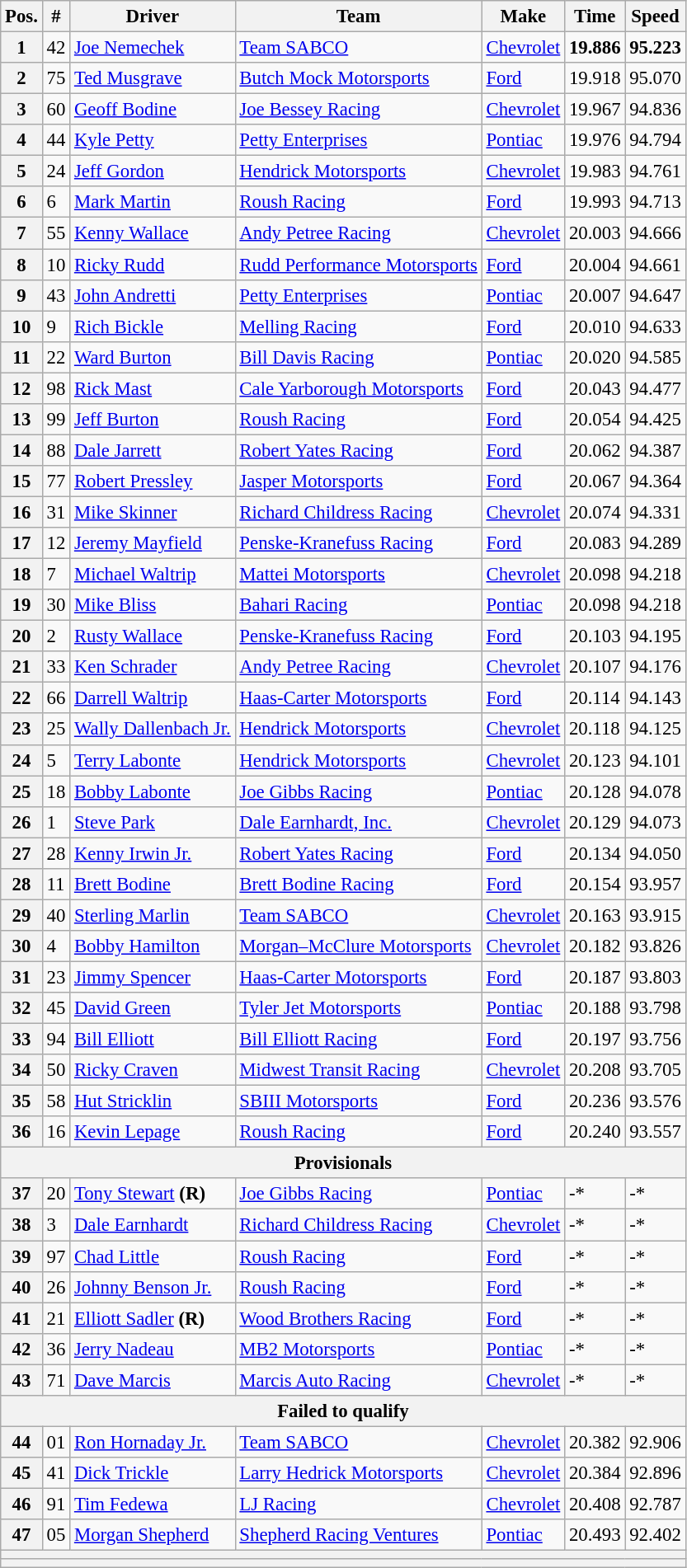<table class="wikitable" style="font-size:95%">
<tr>
<th>Pos.</th>
<th>#</th>
<th>Driver</th>
<th>Team</th>
<th>Make</th>
<th>Time</th>
<th>Speed</th>
</tr>
<tr>
<th>1</th>
<td>42</td>
<td><a href='#'>Joe Nemechek</a></td>
<td><a href='#'>Team SABCO</a></td>
<td><a href='#'>Chevrolet</a></td>
<td><strong>19.886</strong></td>
<td><strong>95.223</strong></td>
</tr>
<tr>
<th>2</th>
<td>75</td>
<td><a href='#'>Ted Musgrave</a></td>
<td><a href='#'>Butch Mock Motorsports</a></td>
<td><a href='#'>Ford</a></td>
<td>19.918</td>
<td>95.070</td>
</tr>
<tr>
<th>3</th>
<td>60</td>
<td><a href='#'>Geoff Bodine</a></td>
<td><a href='#'>Joe Bessey Racing</a></td>
<td><a href='#'>Chevrolet</a></td>
<td>19.967</td>
<td>94.836</td>
</tr>
<tr>
<th>4</th>
<td>44</td>
<td><a href='#'>Kyle Petty</a></td>
<td><a href='#'>Petty Enterprises</a></td>
<td><a href='#'>Pontiac</a></td>
<td>19.976</td>
<td>94.794</td>
</tr>
<tr>
<th>5</th>
<td>24</td>
<td><a href='#'>Jeff Gordon</a></td>
<td><a href='#'>Hendrick Motorsports</a></td>
<td><a href='#'>Chevrolet</a></td>
<td>19.983</td>
<td>94.761</td>
</tr>
<tr>
<th>6</th>
<td>6</td>
<td><a href='#'>Mark Martin</a></td>
<td><a href='#'>Roush Racing</a></td>
<td><a href='#'>Ford</a></td>
<td>19.993</td>
<td>94.713</td>
</tr>
<tr>
<th>7</th>
<td>55</td>
<td><a href='#'>Kenny Wallace</a></td>
<td><a href='#'>Andy Petree Racing</a></td>
<td><a href='#'>Chevrolet</a></td>
<td>20.003</td>
<td>94.666</td>
</tr>
<tr>
<th>8</th>
<td>10</td>
<td><a href='#'>Ricky Rudd</a></td>
<td><a href='#'>Rudd Performance Motorsports</a></td>
<td><a href='#'>Ford</a></td>
<td>20.004</td>
<td>94.661</td>
</tr>
<tr>
<th>9</th>
<td>43</td>
<td><a href='#'>John Andretti</a></td>
<td><a href='#'>Petty Enterprises</a></td>
<td><a href='#'>Pontiac</a></td>
<td>20.007</td>
<td>94.647</td>
</tr>
<tr>
<th>10</th>
<td>9</td>
<td><a href='#'>Rich Bickle</a></td>
<td><a href='#'>Melling Racing</a></td>
<td><a href='#'>Ford</a></td>
<td>20.010</td>
<td>94.633</td>
</tr>
<tr>
<th>11</th>
<td>22</td>
<td><a href='#'>Ward Burton</a></td>
<td><a href='#'>Bill Davis Racing</a></td>
<td><a href='#'>Pontiac</a></td>
<td>20.020</td>
<td>94.585</td>
</tr>
<tr>
<th>12</th>
<td>98</td>
<td><a href='#'>Rick Mast</a></td>
<td><a href='#'>Cale Yarborough Motorsports</a></td>
<td><a href='#'>Ford</a></td>
<td>20.043</td>
<td>94.477</td>
</tr>
<tr>
<th>13</th>
<td>99</td>
<td><a href='#'>Jeff Burton</a></td>
<td><a href='#'>Roush Racing</a></td>
<td><a href='#'>Ford</a></td>
<td>20.054</td>
<td>94.425</td>
</tr>
<tr>
<th>14</th>
<td>88</td>
<td><a href='#'>Dale Jarrett</a></td>
<td><a href='#'>Robert Yates Racing</a></td>
<td><a href='#'>Ford</a></td>
<td>20.062</td>
<td>94.387</td>
</tr>
<tr>
<th>15</th>
<td>77</td>
<td><a href='#'>Robert Pressley</a></td>
<td><a href='#'>Jasper Motorsports</a></td>
<td><a href='#'>Ford</a></td>
<td>20.067</td>
<td>94.364</td>
</tr>
<tr>
<th>16</th>
<td>31</td>
<td><a href='#'>Mike Skinner</a></td>
<td><a href='#'>Richard Childress Racing</a></td>
<td><a href='#'>Chevrolet</a></td>
<td>20.074</td>
<td>94.331</td>
</tr>
<tr>
<th>17</th>
<td>12</td>
<td><a href='#'>Jeremy Mayfield</a></td>
<td><a href='#'>Penske-Kranefuss Racing</a></td>
<td><a href='#'>Ford</a></td>
<td>20.083</td>
<td>94.289</td>
</tr>
<tr>
<th>18</th>
<td>7</td>
<td><a href='#'>Michael Waltrip</a></td>
<td><a href='#'>Mattei Motorsports</a></td>
<td><a href='#'>Chevrolet</a></td>
<td>20.098</td>
<td>94.218</td>
</tr>
<tr>
<th>19</th>
<td>30</td>
<td><a href='#'>Mike Bliss</a></td>
<td><a href='#'>Bahari Racing</a></td>
<td><a href='#'>Pontiac</a></td>
<td>20.098</td>
<td>94.218</td>
</tr>
<tr>
<th>20</th>
<td>2</td>
<td><a href='#'>Rusty Wallace</a></td>
<td><a href='#'>Penske-Kranefuss Racing</a></td>
<td><a href='#'>Ford</a></td>
<td>20.103</td>
<td>94.195</td>
</tr>
<tr>
<th>21</th>
<td>33</td>
<td><a href='#'>Ken Schrader</a></td>
<td><a href='#'>Andy Petree Racing</a></td>
<td><a href='#'>Chevrolet</a></td>
<td>20.107</td>
<td>94.176</td>
</tr>
<tr>
<th>22</th>
<td>66</td>
<td><a href='#'>Darrell Waltrip</a></td>
<td><a href='#'>Haas-Carter Motorsports</a></td>
<td><a href='#'>Ford</a></td>
<td>20.114</td>
<td>94.143</td>
</tr>
<tr>
<th>23</th>
<td>25</td>
<td><a href='#'>Wally Dallenbach Jr.</a></td>
<td><a href='#'>Hendrick Motorsports</a></td>
<td><a href='#'>Chevrolet</a></td>
<td>20.118</td>
<td>94.125</td>
</tr>
<tr>
<th>24</th>
<td>5</td>
<td><a href='#'>Terry Labonte</a></td>
<td><a href='#'>Hendrick Motorsports</a></td>
<td><a href='#'>Chevrolet</a></td>
<td>20.123</td>
<td>94.101</td>
</tr>
<tr>
<th>25</th>
<td>18</td>
<td><a href='#'>Bobby Labonte</a></td>
<td><a href='#'>Joe Gibbs Racing</a></td>
<td><a href='#'>Pontiac</a></td>
<td>20.128</td>
<td>94.078</td>
</tr>
<tr>
<th>26</th>
<td>1</td>
<td><a href='#'>Steve Park</a></td>
<td><a href='#'>Dale Earnhardt, Inc.</a></td>
<td><a href='#'>Chevrolet</a></td>
<td>20.129</td>
<td>94.073</td>
</tr>
<tr>
<th>27</th>
<td>28</td>
<td><a href='#'>Kenny Irwin Jr.</a></td>
<td><a href='#'>Robert Yates Racing</a></td>
<td><a href='#'>Ford</a></td>
<td>20.134</td>
<td>94.050</td>
</tr>
<tr>
<th>28</th>
<td>11</td>
<td><a href='#'>Brett Bodine</a></td>
<td><a href='#'>Brett Bodine Racing</a></td>
<td><a href='#'>Ford</a></td>
<td>20.154</td>
<td>93.957</td>
</tr>
<tr>
<th>29</th>
<td>40</td>
<td><a href='#'>Sterling Marlin</a></td>
<td><a href='#'>Team SABCO</a></td>
<td><a href='#'>Chevrolet</a></td>
<td>20.163</td>
<td>93.915</td>
</tr>
<tr>
<th>30</th>
<td>4</td>
<td><a href='#'>Bobby Hamilton</a></td>
<td><a href='#'>Morgan–McClure Motorsports</a></td>
<td><a href='#'>Chevrolet</a></td>
<td>20.182</td>
<td>93.826</td>
</tr>
<tr>
<th>31</th>
<td>23</td>
<td><a href='#'>Jimmy Spencer</a></td>
<td><a href='#'>Haas-Carter Motorsports</a></td>
<td><a href='#'>Ford</a></td>
<td>20.187</td>
<td>93.803</td>
</tr>
<tr>
<th>32</th>
<td>45</td>
<td><a href='#'>David Green</a></td>
<td><a href='#'>Tyler Jet Motorsports</a></td>
<td><a href='#'>Pontiac</a></td>
<td>20.188</td>
<td>93.798</td>
</tr>
<tr>
<th>33</th>
<td>94</td>
<td><a href='#'>Bill Elliott</a></td>
<td><a href='#'>Bill Elliott Racing</a></td>
<td><a href='#'>Ford</a></td>
<td>20.197</td>
<td>93.756</td>
</tr>
<tr>
<th>34</th>
<td>50</td>
<td><a href='#'>Ricky Craven</a></td>
<td><a href='#'>Midwest Transit Racing</a></td>
<td><a href='#'>Chevrolet</a></td>
<td>20.208</td>
<td>93.705</td>
</tr>
<tr>
<th>35</th>
<td>58</td>
<td><a href='#'>Hut Stricklin</a></td>
<td><a href='#'>SBIII Motorsports</a></td>
<td><a href='#'>Ford</a></td>
<td>20.236</td>
<td>93.576</td>
</tr>
<tr>
<th>36</th>
<td>16</td>
<td><a href='#'>Kevin Lepage</a></td>
<td><a href='#'>Roush Racing</a></td>
<td><a href='#'>Ford</a></td>
<td>20.240</td>
<td>93.557</td>
</tr>
<tr>
<th colspan="7">Provisionals</th>
</tr>
<tr>
<th>37</th>
<td>20</td>
<td><a href='#'>Tony Stewart</a> <strong>(R)</strong></td>
<td><a href='#'>Joe Gibbs Racing</a></td>
<td><a href='#'>Pontiac</a></td>
<td>-*</td>
<td>-*</td>
</tr>
<tr>
<th>38</th>
<td>3</td>
<td><a href='#'>Dale Earnhardt</a></td>
<td><a href='#'>Richard Childress Racing</a></td>
<td><a href='#'>Chevrolet</a></td>
<td>-*</td>
<td>-*</td>
</tr>
<tr>
<th>39</th>
<td>97</td>
<td><a href='#'>Chad Little</a></td>
<td><a href='#'>Roush Racing</a></td>
<td><a href='#'>Ford</a></td>
<td>-*</td>
<td>-*</td>
</tr>
<tr>
<th>40</th>
<td>26</td>
<td><a href='#'>Johnny Benson Jr.</a></td>
<td><a href='#'>Roush Racing</a></td>
<td><a href='#'>Ford</a></td>
<td>-*</td>
<td>-*</td>
</tr>
<tr>
<th>41</th>
<td>21</td>
<td><a href='#'>Elliott Sadler</a> <strong>(R)</strong></td>
<td><a href='#'>Wood Brothers Racing</a></td>
<td><a href='#'>Ford</a></td>
<td>-*</td>
<td>-*</td>
</tr>
<tr>
<th>42</th>
<td>36</td>
<td><a href='#'>Jerry Nadeau</a></td>
<td><a href='#'>MB2 Motorsports</a></td>
<td><a href='#'>Pontiac</a></td>
<td>-*</td>
<td>-*</td>
</tr>
<tr>
<th>43</th>
<td>71</td>
<td><a href='#'>Dave Marcis</a></td>
<td><a href='#'>Marcis Auto Racing</a></td>
<td><a href='#'>Chevrolet</a></td>
<td>-*</td>
<td>-*</td>
</tr>
<tr>
<th colspan="7">Failed to qualify</th>
</tr>
<tr>
<th>44</th>
<td>01</td>
<td><a href='#'>Ron Hornaday Jr.</a></td>
<td><a href='#'>Team SABCO</a></td>
<td><a href='#'>Chevrolet</a></td>
<td>20.382</td>
<td>92.906</td>
</tr>
<tr>
<th>45</th>
<td>41</td>
<td><a href='#'>Dick Trickle</a></td>
<td><a href='#'>Larry Hedrick Motorsports</a></td>
<td><a href='#'>Chevrolet</a></td>
<td>20.384</td>
<td>92.896</td>
</tr>
<tr>
<th>46</th>
<td>91</td>
<td><a href='#'>Tim Fedewa</a></td>
<td><a href='#'>LJ Racing</a></td>
<td><a href='#'>Chevrolet</a></td>
<td>20.408</td>
<td>92.787</td>
</tr>
<tr>
<th>47</th>
<td>05</td>
<td><a href='#'>Morgan Shepherd</a></td>
<td><a href='#'>Shepherd Racing Ventures</a></td>
<td><a href='#'>Pontiac</a></td>
<td>20.493</td>
<td>92.402</td>
</tr>
<tr>
<th colspan="7"></th>
</tr>
<tr>
<th colspan="7"></th>
</tr>
</table>
